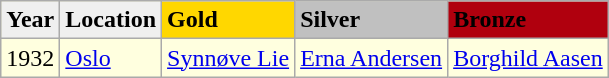<table class="wikitable" style="background-color:#ffffdf">
<tr align="left" bgcolor="#efefef">
<td><strong>Year</strong></td>
<td><strong>Location</strong></td>
<td bgcolor=gold><strong>Gold</strong></td>
<td bgcolor=silver><strong>Silver</strong></td>
<td bgcolor=bronze><strong>Bronze</strong></td>
</tr>
<tr>
<td>1932</td>
<td><a href='#'>Oslo</a></td>
<td><a href='#'>Synnøve Lie</a></td>
<td><a href='#'>Erna Andersen</a></td>
<td><a href='#'>Borghild Aasen</a></td>
</tr>
</table>
